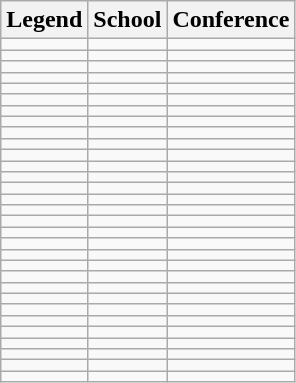<table class="wikitable sortable" width=0%>
<tr>
<th width=0%>Legend</th>
<th width=0%>School</th>
<th width=0%>Conference</th>
</tr>
<tr>
<td></td>
<td></td>
<td></td>
</tr>
<tr>
<td></td>
<td></td>
<td></td>
</tr>
<tr>
<td></td>
<td></td>
<td></td>
</tr>
<tr>
<td></td>
<td></td>
<td></td>
</tr>
<tr>
<td></td>
<td></td>
<td></td>
</tr>
<tr>
<td></td>
<td></td>
<td></td>
</tr>
<tr>
<td></td>
<td></td>
<td></td>
</tr>
<tr>
<td></td>
<td></td>
<td></td>
</tr>
<tr>
<td></td>
<td></td>
<td></td>
</tr>
<tr>
<td></td>
<td></td>
<td></td>
</tr>
<tr>
<td></td>
<td></td>
<td></td>
</tr>
<tr>
<td></td>
<td></td>
<td></td>
</tr>
<tr>
<td></td>
<td></td>
<td></td>
</tr>
<tr>
<td></td>
<td></td>
<td></td>
</tr>
<tr>
<td></td>
<td></td>
<td></td>
</tr>
<tr>
<td></td>
<td></td>
<td></td>
</tr>
<tr>
<td></td>
<td></td>
<td></td>
</tr>
<tr>
<td></td>
<td></td>
<td></td>
</tr>
<tr>
<td></td>
<td></td>
<td></td>
</tr>
<tr>
<td></td>
<td></td>
<td></td>
</tr>
<tr>
<td></td>
<td></td>
<td></td>
</tr>
<tr>
<td></td>
<td></td>
<td></td>
</tr>
<tr>
<td></td>
<td></td>
<td></td>
</tr>
<tr>
<td></td>
<td></td>
<td></td>
</tr>
<tr>
<td></td>
<td></td>
<td></td>
</tr>
<tr>
<td></td>
<td></td>
<td></td>
</tr>
<tr>
<td></td>
<td></td>
<td></td>
</tr>
<tr>
<td></td>
<td></td>
<td></td>
</tr>
<tr>
<td></td>
<td></td>
<td></td>
</tr>
<tr>
<td></td>
<td></td>
<td></td>
</tr>
<tr>
<td></td>
<td></td>
<td></td>
</tr>
</table>
